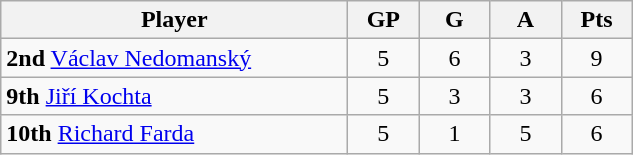<table class="wikitable" style="text-align:center; padding: 3px; border-spacing: 0; border: 0;">
<tr>
<th style="width: 14em;">Player</th>
<th style="width: 2.5em;">GP</th>
<th style="width: 2.5em;">G</th>
<th style="width: 2.5em;">A</th>
<th style="width: 2.5em;">Pts</th>
</tr>
<tr>
<td style="text-align: left;"><strong>2nd</strong> <a href='#'>Václav Nedomanský</a></td>
<td>5</td>
<td>6</td>
<td>3</td>
<td>9</td>
</tr>
<tr>
<td style="text-align: left;"><strong>9th</strong> <a href='#'>Jiří Kochta</a></td>
<td>5</td>
<td>3</td>
<td>3</td>
<td>6</td>
</tr>
<tr>
<td style="text-align: left;"><strong>10th</strong> <a href='#'>Richard Farda</a></td>
<td>5</td>
<td>1</td>
<td>5</td>
<td>6</td>
</tr>
</table>
